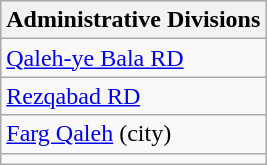<table class="wikitable">
<tr>
<th>Administrative Divisions</th>
</tr>
<tr>
<td><a href='#'>Qaleh-ye Bala RD</a></td>
</tr>
<tr>
<td><a href='#'>Rezqabad RD</a></td>
</tr>
<tr>
<td><a href='#'>Farg Qaleh</a> (city)</td>
</tr>
<tr>
<td colspan=1></td>
</tr>
</table>
